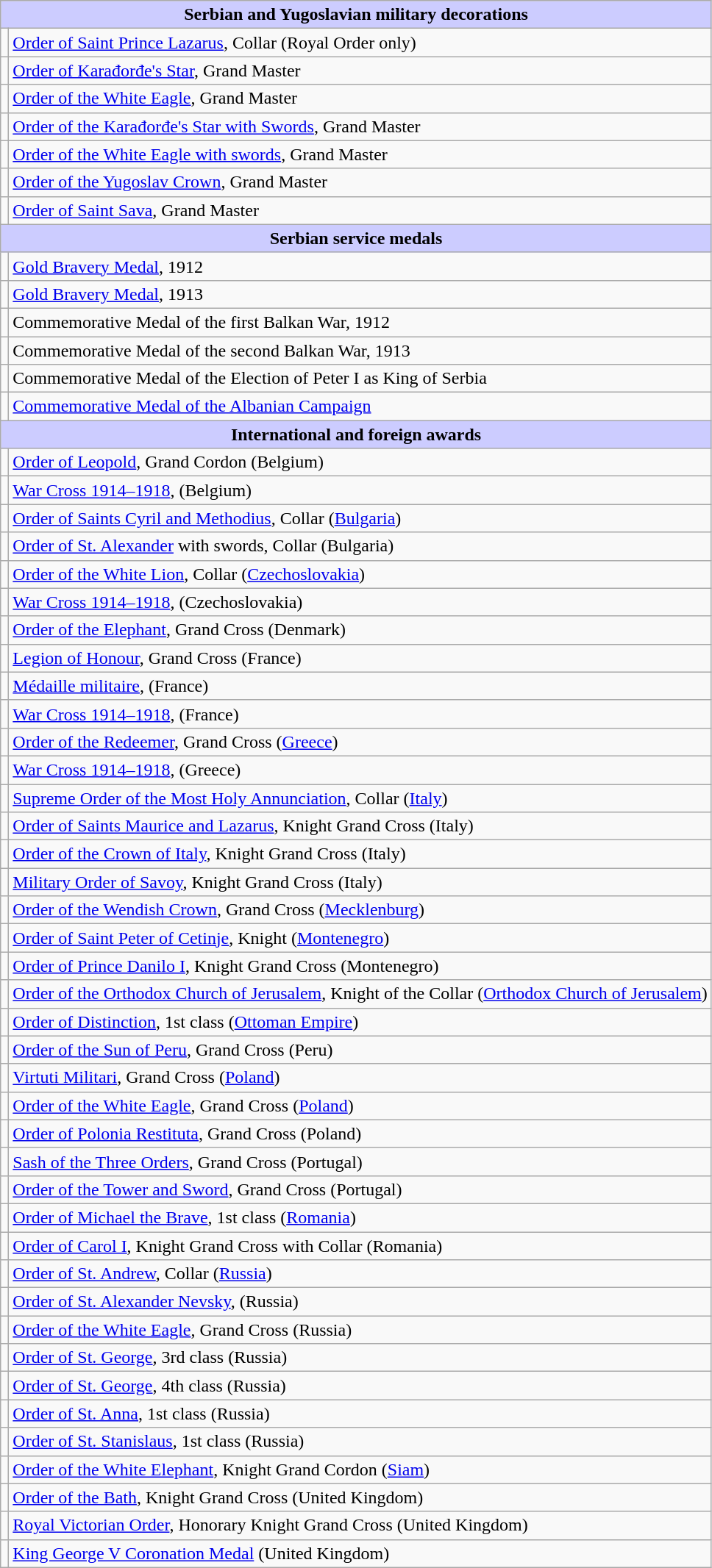<table class="wikitable">
<tr style="background:#ccf; text-align:center;">
<td colspan=2><strong>Serbian and Yugoslavian military decorations</strong></td>
</tr>
<tr>
<td></td>
<td><a href='#'>Order of Saint Prince Lazarus</a>, Collar (Royal Order only)</td>
</tr>
<tr>
<td></td>
<td><a href='#'>Order of Karađorđe's Star</a>, Grand Master</td>
</tr>
<tr>
<td></td>
<td><a href='#'>Order of the White Eagle</a>, Grand Master</td>
</tr>
<tr>
<td></td>
<td><a href='#'>Order of the Karađorđe's Star with Swords</a>, Grand Master</td>
</tr>
<tr>
<td></td>
<td><a href='#'>Order of the White Eagle with swords</a>, Grand Master</td>
</tr>
<tr>
<td></td>
<td><a href='#'>Order of the Yugoslav Crown</a>, Grand Master</td>
</tr>
<tr>
<td></td>
<td><a href='#'>Order of Saint Sava</a>, Grand Master</td>
</tr>
<tr style="background:#ccf; text-align:center;">
<td colspan=2><strong>Serbian service medals</strong></td>
</tr>
<tr>
<td></td>
<td><a href='#'>Gold Bravery Medal</a>, 1912</td>
</tr>
<tr>
<td></td>
<td><a href='#'>Gold Bravery Medal</a>, 1913</td>
</tr>
<tr>
<td></td>
<td>Commemorative Medal of the first Balkan War, 1912</td>
</tr>
<tr>
<td></td>
<td>Commemorative Medal of the second Balkan War, 1913</td>
</tr>
<tr>
<td></td>
<td>Commemorative Medal of the Election of Peter I as King of Serbia</td>
</tr>
<tr>
<td></td>
<td><a href='#'>Commemorative Medal of the Albanian Campaign</a></td>
</tr>
<tr style="background:#ccf; text-align:center;">
<td colspan=2><strong>International and foreign awards</strong></td>
</tr>
<tr>
<td></td>
<td><a href='#'>Order of Leopold</a>, Grand Cordon (Belgium)</td>
</tr>
<tr>
<td></td>
<td><a href='#'>War Cross 1914–1918</a>, (Belgium)</td>
</tr>
<tr>
<td></td>
<td><a href='#'>Order of Saints Cyril and Methodius</a>, Collar (<a href='#'>Bulgaria</a>)</td>
</tr>
<tr>
<td></td>
<td><a href='#'>Order of St. Alexander</a> with swords, Collar (Bulgaria)</td>
</tr>
<tr>
<td></td>
<td><a href='#'>Order of the White Lion</a>, Collar (<a href='#'>Czechoslovakia</a>)</td>
</tr>
<tr>
<td></td>
<td><a href='#'>War Cross 1914–1918</a>, (Czechoslovakia)</td>
</tr>
<tr>
<td></td>
<td><a href='#'>Order of the Elephant</a>, Grand Cross (Denmark)</td>
</tr>
<tr>
<td></td>
<td><a href='#'>Legion of Honour</a>, Grand Cross (France)</td>
</tr>
<tr>
<td></td>
<td><a href='#'>Médaille militaire</a>, (France)</td>
</tr>
<tr>
<td></td>
<td><a href='#'>War Cross 1914–1918</a>, (France)</td>
</tr>
<tr>
<td></td>
<td><a href='#'>Order of the Redeemer</a>, Grand Cross (<a href='#'>Greece</a>)</td>
</tr>
<tr>
<td></td>
<td><a href='#'>War Cross 1914–1918</a>, (Greece)</td>
</tr>
<tr>
<td></td>
<td><a href='#'>Supreme Order of the Most Holy Annunciation</a>, Collar (<a href='#'>Italy</a>)</td>
</tr>
<tr>
<td></td>
<td><a href='#'>Order of Saints Maurice and Lazarus</a>, Knight Grand Cross (Italy)</td>
</tr>
<tr>
<td></td>
<td><a href='#'>Order of the Crown of Italy</a>, Knight Grand Cross (Italy)</td>
</tr>
<tr>
<td></td>
<td><a href='#'>Military Order of Savoy</a>, Knight Grand Cross (Italy)</td>
</tr>
<tr>
<td></td>
<td><a href='#'>Order of the Wendish Crown</a>, Grand Cross (<a href='#'>Mecklenburg</a>)</td>
</tr>
<tr>
<td></td>
<td><a href='#'>Order of Saint Peter of Cetinje</a>, Knight (<a href='#'>Montenegro</a>)</td>
</tr>
<tr>
<td></td>
<td><a href='#'>Order of Prince Danilo I</a>, Knight Grand Cross (Montenegro)</td>
</tr>
<tr>
<td></td>
<td><a href='#'>Order of the Orthodox Church of Jerusalem</a>, Knight of the Collar (<a href='#'>Orthodox Church of Jerusalem</a>)</td>
</tr>
<tr>
<td></td>
<td><a href='#'>Order of Distinction</a>, 1st class (<a href='#'>Ottoman Empire</a>)</td>
</tr>
<tr>
<td></td>
<td><a href='#'>Order of the Sun of Peru</a>, Grand Cross (Peru)</td>
</tr>
<tr>
<td></td>
<td><a href='#'>Virtuti Militari</a>, Grand Cross (<a href='#'>Poland</a>)</td>
</tr>
<tr>
<td></td>
<td><a href='#'>Order of the White Eagle</a>, Grand Cross (<a href='#'>Poland</a>)</td>
</tr>
<tr>
<td></td>
<td><a href='#'>Order of Polonia Restituta</a>, Grand Cross (Poland)</td>
</tr>
<tr>
<td></td>
<td><a href='#'>Sash of the Three Orders</a>, Grand Cross (Portugal)</td>
</tr>
<tr>
<td></td>
<td><a href='#'>Order of the Tower and Sword</a>, Grand Cross (Portugal)</td>
</tr>
<tr>
<td></td>
<td><a href='#'>Order of Michael the Brave</a>, 1st class (<a href='#'>Romania</a>)</td>
</tr>
<tr>
<td></td>
<td><a href='#'>Order of Carol I</a>, Knight Grand Cross with Collar (Romania)</td>
</tr>
<tr>
<td></td>
<td><a href='#'>Order of St. Andrew</a>, Collar (<a href='#'>Russia</a>)</td>
</tr>
<tr>
<td></td>
<td><a href='#'>Order of St. Alexander Nevsky</a>, (Russia)</td>
</tr>
<tr>
<td></td>
<td><a href='#'>Order of the White Eagle</a>, Grand Cross (Russia)</td>
</tr>
<tr>
<td></td>
<td><a href='#'>Order of St. George</a>, 3rd class (Russia)</td>
</tr>
<tr>
<td></td>
<td><a href='#'>Order of St. George</a>, 4th class (Russia)</td>
</tr>
<tr>
<td></td>
<td><a href='#'>Order of St. Anna</a>, 1st class (Russia)</td>
</tr>
<tr>
<td></td>
<td><a href='#'>Order of St. Stanislaus</a>, 1st class (Russia)</td>
</tr>
<tr>
<td></td>
<td><a href='#'>Order of the White Elephant</a>, Knight Grand Cordon (<a href='#'>Siam</a>)</td>
</tr>
<tr>
<td></td>
<td><a href='#'>Order of the Bath</a>, Knight Grand Cross (United Kingdom)</td>
</tr>
<tr>
<td></td>
<td><a href='#'>Royal Victorian Order</a>, Honorary Knight Grand Cross (United Kingdom)</td>
</tr>
<tr>
<td></td>
<td><a href='#'>King George V Coronation Medal</a> (United Kingdom)</td>
</tr>
</table>
